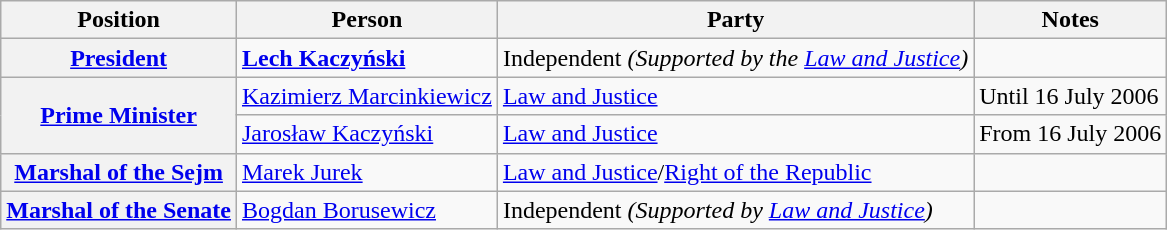<table class="wikitable">
<tr>
<th>Position</th>
<th>Person</th>
<th>Party</th>
<th>Notes</th>
</tr>
<tr>
<th><a href='#'>President</a></th>
<td><strong><a href='#'>Lech Kaczyński</a></strong></td>
<td>Independent <em>(Supported by the <a href='#'>Law and Justice</a>)</em></td>
<td></td>
</tr>
<tr>
<th rowspan=2><a href='#'>Prime Minister</a></th>
<td><a href='#'>Kazimierz Marcinkiewicz</a></td>
<td><a href='#'>Law and Justice</a></td>
<td>Until 16 July 2006</td>
</tr>
<tr>
<td><a href='#'>Jarosław Kaczyński</a></td>
<td><a href='#'>Law and Justice</a></td>
<td>From 16 July 2006</td>
</tr>
<tr>
<th><a href='#'>Marshal of the Sejm</a></th>
<td><a href='#'>Marek Jurek</a></td>
<td><a href='#'>Law and Justice</a>/<a href='#'>Right of the Republic</a></td>
<td></td>
</tr>
<tr>
<th><a href='#'>Marshal of the Senate</a></th>
<td><a href='#'>Bogdan Borusewicz</a></td>
<td>Independent <em>(Supported by <a href='#'>Law and Justice</a>)</em></td>
<td></td>
</tr>
</table>
